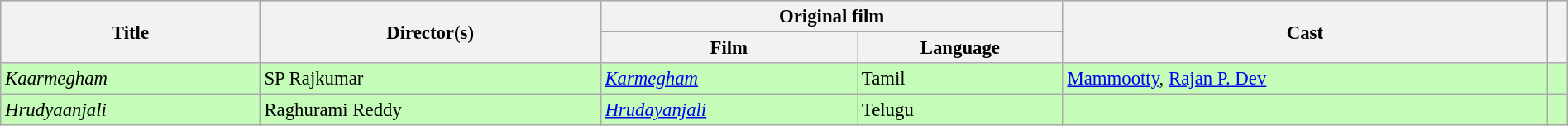<table class="wikitable sortable"  style="width:100%; background:#c3fdb8; font-size:95%;">
<tr>
<th scope="col" rowspan="2">Title</th>
<th scope="col" rowspan="2">Director(s)</th>
<th scope="col" colspan="2">Original film</th>
<th scope="col" rowspan="2">Cast</th>
<th scope="col" rowspan="2" class="unsortable"></th>
</tr>
<tr>
<th scope="col">Film</th>
<th scope="col">Language</th>
</tr>
<tr>
<td><em>Kaarmegham</em></td>
<td>SP Rajkumar</td>
<td><em><a href='#'>Karmegham</a></em></td>
<td>Tamil</td>
<td><a href='#'>Mammootty</a>, <a href='#'>Rajan P. Dev</a></td>
<td></td>
</tr>
<tr>
<td><em>Hrudyaanjali</em></td>
<td>Raghurami Reddy</td>
<td><em><a href='#'>Hrudayanjali</a></em></td>
<td>Telugu</td>
<td></td>
<td></td>
</tr>
</table>
